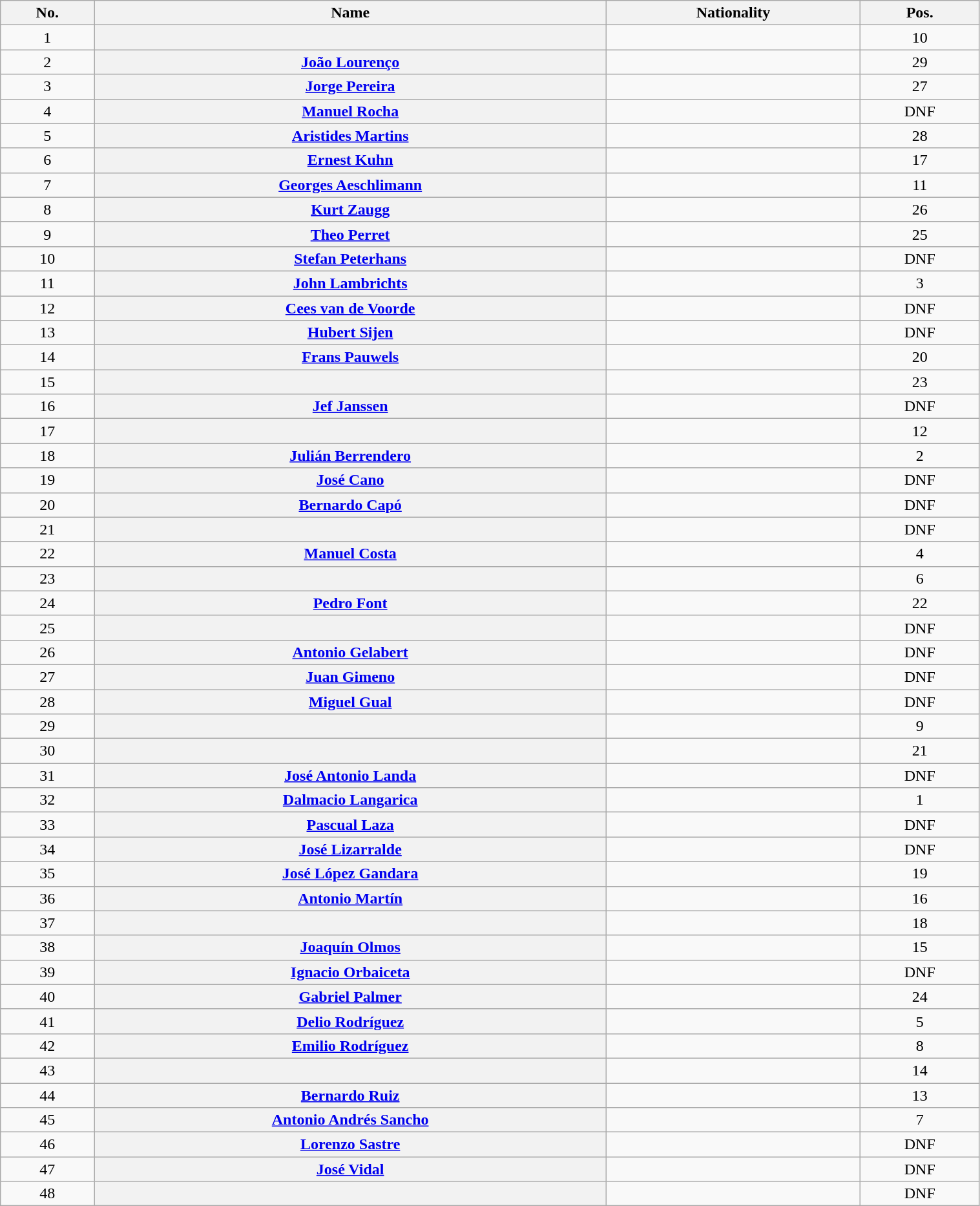<table class="wikitable plainrowheaders sortable" style="width:80%">
<tr>
<th scope="col">No.</th>
<th scope="col">Name</th>
<th scope="col">Nationality</th>
<th scope="col" data-sort-type="number">Pos.</th>
</tr>
<tr>
<td style="text-align:center;">1</td>
<th scope="row"></th>
<td></td>
<td style="text-align:center;">10</td>
</tr>
<tr>
<td style="text-align:center;">2</td>
<th scope="row"><a href='#'>João Lourenço</a></th>
<td></td>
<td style="text-align:center;">29</td>
</tr>
<tr>
<td style="text-align:center;">3</td>
<th scope="row"><a href='#'>Jorge Pereira</a></th>
<td></td>
<td style="text-align:center;">27</td>
</tr>
<tr>
<td style="text-align:center;">4</td>
<th scope="row"><a href='#'>Manuel Rocha</a></th>
<td></td>
<td style="text-align:center;" data-sort-value="30">DNF</td>
</tr>
<tr>
<td style="text-align:center;">5</td>
<th scope="row"><a href='#'>Aristides Martins</a></th>
<td></td>
<td style="text-align:center;">28</td>
</tr>
<tr>
<td style="text-align:center;">6</td>
<th scope="row"><a href='#'>Ernest Kuhn</a></th>
<td></td>
<td style="text-align:center;">17</td>
</tr>
<tr>
<td style="text-align:center;">7</td>
<th scope="row"><a href='#'>Georges Aeschlimann</a></th>
<td></td>
<td style="text-align:center;">11</td>
</tr>
<tr>
<td style="text-align:center;">8</td>
<th scope="row"><a href='#'>Kurt Zaugg</a></th>
<td></td>
<td style="text-align:center;">26</td>
</tr>
<tr>
<td style="text-align:center;">9</td>
<th scope="row"><a href='#'>Theo Perret</a></th>
<td></td>
<td style="text-align:center;">25</td>
</tr>
<tr>
<td style="text-align:center;">10</td>
<th scope="row"><a href='#'>Stefan Peterhans</a></th>
<td></td>
<td style="text-align:center;" data-sort-value="30">DNF</td>
</tr>
<tr>
<td style="text-align:center;">11</td>
<th scope="row"><a href='#'>John Lambrichts</a></th>
<td></td>
<td style="text-align:center;">3</td>
</tr>
<tr>
<td style="text-align:center;">12</td>
<th scope="row"><a href='#'>Cees van de Voorde</a></th>
<td></td>
<td style="text-align:center;" data-sort-value="30">DNF</td>
</tr>
<tr>
<td style="text-align:center;">13</td>
<th scope="row"><a href='#'>Hubert Sijen</a></th>
<td></td>
<td style="text-align:center;" data-sort-value="30">DNF</td>
</tr>
<tr>
<td style="text-align:center;">14</td>
<th scope="row"><a href='#'>Frans Pauwels</a></th>
<td></td>
<td style="text-align:center;">20</td>
</tr>
<tr>
<td style="text-align:center;">15</td>
<th scope="row"></th>
<td></td>
<td style="text-align:center;">23</td>
</tr>
<tr>
<td style="text-align:center;">16</td>
<th scope="row"><a href='#'>Jef Janssen</a></th>
<td></td>
<td style="text-align:center;" data-sort-value="30">DNF</td>
</tr>
<tr>
<td style="text-align:center;">17</td>
<th scope="row"></th>
<td></td>
<td style="text-align:center;">12</td>
</tr>
<tr>
<td style="text-align:center;">18</td>
<th scope="row"><a href='#'>Julián Berrendero</a></th>
<td></td>
<td style="text-align:center;">2</td>
</tr>
<tr>
<td style="text-align:center;">19</td>
<th scope="row"><a href='#'>José Cano</a></th>
<td></td>
<td style="text-align:center;" data-sort-value="30">DNF</td>
</tr>
<tr>
<td style="text-align:center;">20</td>
<th scope="row"><a href='#'>Bernardo Capó</a></th>
<td></td>
<td style="text-align:center;" data-sort-value="30">DNF</td>
</tr>
<tr>
<td style="text-align:center;">21</td>
<th scope="row"></th>
<td></td>
<td style="text-align:center;" data-sort-value="30">DNF</td>
</tr>
<tr>
<td style="text-align:center;">22</td>
<th scope="row"><a href='#'>Manuel Costa</a></th>
<td></td>
<td style="text-align:center;">4</td>
</tr>
<tr>
<td style="text-align:center;">23</td>
<th scope="row"></th>
<td></td>
<td style="text-align:center;">6</td>
</tr>
<tr>
<td style="text-align:center;">24</td>
<th scope="row"><a href='#'>Pedro Font</a></th>
<td></td>
<td style="text-align:center;">22</td>
</tr>
<tr>
<td style="text-align:center;">25</td>
<th scope="row"></th>
<td></td>
<td style="text-align:center;" data-sort-value="30">DNF</td>
</tr>
<tr>
<td style="text-align:center;">26</td>
<th scope="row"><a href='#'>Antonio Gelabert</a></th>
<td></td>
<td style="text-align:center;" data-sort-value="30">DNF</td>
</tr>
<tr>
<td style="text-align:center;">27</td>
<th scope="row"><a href='#'>Juan Gimeno</a></th>
<td></td>
<td style="text-align:center;" data-sort-value="30">DNF</td>
</tr>
<tr>
<td style="text-align:center;">28</td>
<th scope="row"><a href='#'>Miguel Gual</a></th>
<td></td>
<td style="text-align:center;" data-sort-value="30">DNF</td>
</tr>
<tr>
<td style="text-align:center;">29</td>
<th scope="row"></th>
<td></td>
<td style="text-align:center;">9</td>
</tr>
<tr>
<td style="text-align:center;">30</td>
<th scope="row"></th>
<td></td>
<td style="text-align:center;">21</td>
</tr>
<tr>
<td style="text-align:center;">31</td>
<th scope="row"><a href='#'>José Antonio Landa</a></th>
<td></td>
<td style="text-align:center;" data-sort-value="30">DNF</td>
</tr>
<tr>
<td style="text-align:center;">32</td>
<th scope="row"><a href='#'>Dalmacio Langarica</a></th>
<td></td>
<td style="text-align:center;">1</td>
</tr>
<tr>
<td style="text-align:center;">33</td>
<th scope="row"><a href='#'>Pascual Laza</a></th>
<td></td>
<td style="text-align:center;" data-sort-value="30">DNF</td>
</tr>
<tr>
<td style="text-align:center;">34</td>
<th scope="row"><a href='#'>José Lizarralde</a></th>
<td></td>
<td style="text-align:center;" data-sort-value="30">DNF</td>
</tr>
<tr>
<td style="text-align:center;">35</td>
<th scope="row"><a href='#'>José López Gandara</a></th>
<td></td>
<td style="text-align:center;">19</td>
</tr>
<tr>
<td style="text-align:center;">36</td>
<th scope="row"><a href='#'>Antonio Martín</a></th>
<td></td>
<td style="text-align:center;">16</td>
</tr>
<tr>
<td style="text-align:center;">37</td>
<th scope="row"></th>
<td></td>
<td style="text-align:center;">18</td>
</tr>
<tr>
<td style="text-align:center;">38</td>
<th scope="row"><a href='#'>Joaquín Olmos</a></th>
<td></td>
<td style="text-align:center;">15</td>
</tr>
<tr>
<td style="text-align:center;">39</td>
<th scope="row"><a href='#'>Ignacio Orbaiceta</a></th>
<td></td>
<td style="text-align:center;" data-sort-value="30">DNF</td>
</tr>
<tr>
<td style="text-align:center;">40</td>
<th scope="row"><a href='#'>Gabriel Palmer</a></th>
<td></td>
<td style="text-align:center;">24</td>
</tr>
<tr>
<td style="text-align:center;">41</td>
<th scope="row"><a href='#'>Delio Rodríguez</a></th>
<td></td>
<td style="text-align:center;">5</td>
</tr>
<tr>
<td style="text-align:center;">42</td>
<th scope="row"><a href='#'>Emilio Rodríguez</a></th>
<td></td>
<td style="text-align:center;">8</td>
</tr>
<tr>
<td style="text-align:center;">43</td>
<th scope="row"></th>
<td></td>
<td style="text-align:center;">14</td>
</tr>
<tr>
<td style="text-align:center;">44</td>
<th scope="row"><a href='#'>Bernardo Ruiz</a></th>
<td></td>
<td style="text-align:center;">13</td>
</tr>
<tr>
<td style="text-align:center;">45</td>
<th scope="row"><a href='#'>Antonio Andrés Sancho</a></th>
<td></td>
<td style="text-align:center;">7</td>
</tr>
<tr>
<td style="text-align:center;">46</td>
<th scope="row"><a href='#'>Lorenzo Sastre</a></th>
<td></td>
<td style="text-align:center;" data-sort-value="30">DNF</td>
</tr>
<tr>
<td style="text-align:center;">47</td>
<th scope="row"><a href='#'>José Vidal</a></th>
<td></td>
<td style="text-align:center;" data-sort-value="30">DNF</td>
</tr>
<tr>
<td style="text-align:center;">48</td>
<th scope="row"></th>
<td></td>
<td style="text-align:center;" data-sort-value="30">DNF</td>
</tr>
</table>
